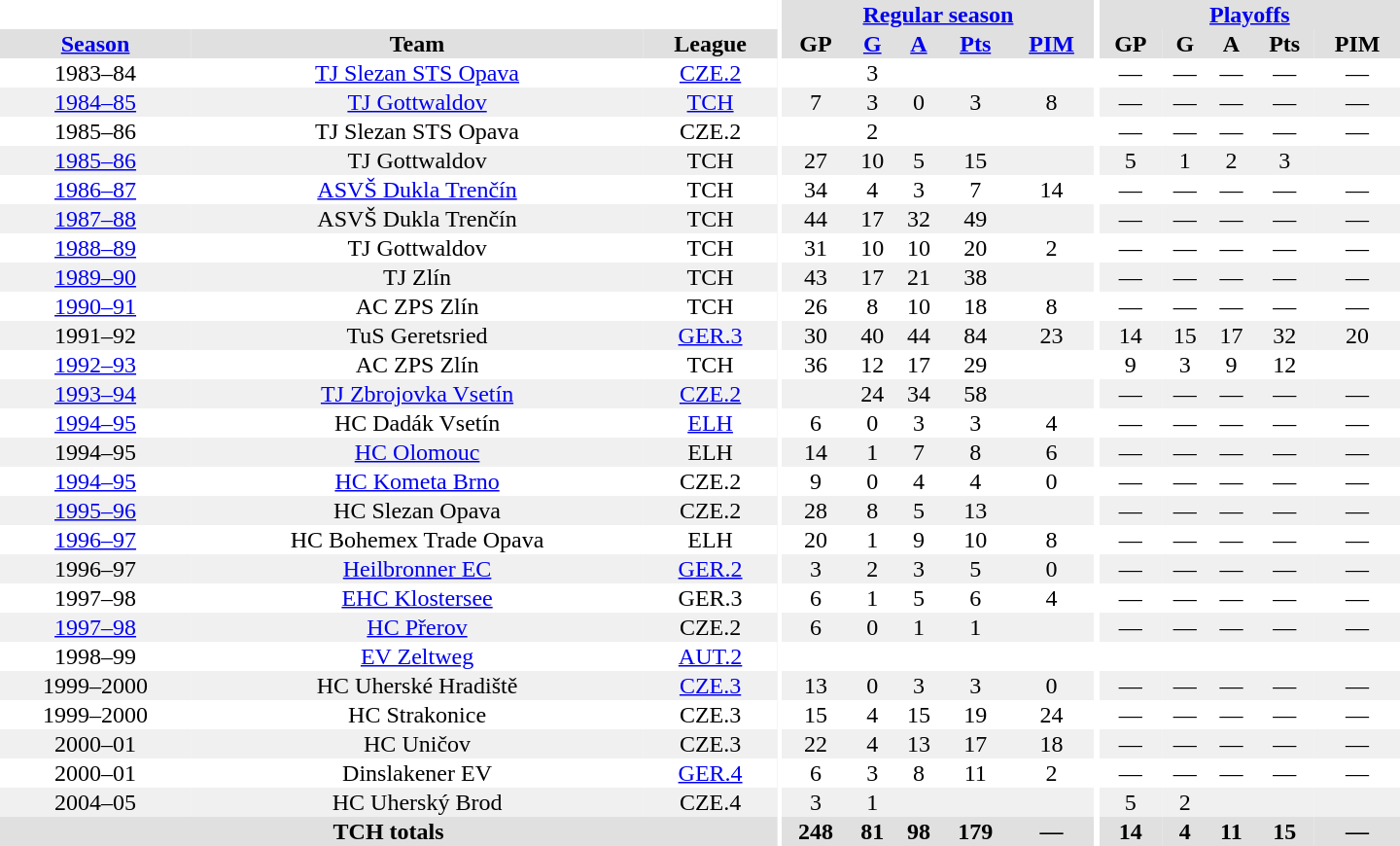<table border="0" cellpadding="1" cellspacing="0" style="text-align:center; width:60em">
<tr bgcolor="#e0e0e0">
<th colspan="3" bgcolor="#ffffff"></th>
<th rowspan="99" bgcolor="#ffffff"></th>
<th colspan="5"><a href='#'>Regular season</a></th>
<th rowspan="99" bgcolor="#ffffff"></th>
<th colspan="5"><a href='#'>Playoffs</a></th>
</tr>
<tr bgcolor="#e0e0e0">
<th><a href='#'>Season</a></th>
<th>Team</th>
<th>League</th>
<th>GP</th>
<th><a href='#'>G</a></th>
<th><a href='#'>A</a></th>
<th><a href='#'>Pts</a></th>
<th><a href='#'>PIM</a></th>
<th>GP</th>
<th>G</th>
<th>A</th>
<th>Pts</th>
<th>PIM</th>
</tr>
<tr>
<td>1983–84</td>
<td><a href='#'>TJ Slezan STS Opava</a></td>
<td><a href='#'>CZE.2</a></td>
<td></td>
<td>3</td>
<td></td>
<td></td>
<td></td>
<td>—</td>
<td>—</td>
<td>—</td>
<td>—</td>
<td>—</td>
</tr>
<tr bgcolor="#f0f0f0">
<td><a href='#'>1984–85</a></td>
<td><a href='#'>TJ Gottwaldov</a></td>
<td><a href='#'>TCH</a></td>
<td>7</td>
<td>3</td>
<td>0</td>
<td>3</td>
<td>8</td>
<td>—</td>
<td>—</td>
<td>—</td>
<td>—</td>
<td>—</td>
</tr>
<tr>
<td>1985–86</td>
<td>TJ Slezan STS Opava</td>
<td>CZE.2</td>
<td></td>
<td>2</td>
<td></td>
<td></td>
<td></td>
<td>—</td>
<td>—</td>
<td>—</td>
<td>—</td>
<td>—</td>
</tr>
<tr bgcolor="#f0f0f0">
<td><a href='#'>1985–86</a></td>
<td>TJ Gottwaldov</td>
<td>TCH</td>
<td>27</td>
<td>10</td>
<td>5</td>
<td>15</td>
<td></td>
<td>5</td>
<td>1</td>
<td>2</td>
<td>3</td>
<td></td>
</tr>
<tr>
<td><a href='#'>1986–87</a></td>
<td><a href='#'>ASVŠ Dukla Trenčín</a></td>
<td>TCH</td>
<td>34</td>
<td>4</td>
<td>3</td>
<td>7</td>
<td>14</td>
<td>—</td>
<td>—</td>
<td>—</td>
<td>—</td>
<td>—</td>
</tr>
<tr bgcolor="#f0f0f0">
<td><a href='#'>1987–88</a></td>
<td>ASVŠ Dukla Trenčín</td>
<td>TCH</td>
<td>44</td>
<td>17</td>
<td>32</td>
<td>49</td>
<td></td>
<td>—</td>
<td>—</td>
<td>—</td>
<td>—</td>
<td>—</td>
</tr>
<tr>
<td><a href='#'>1988–89</a></td>
<td>TJ Gottwaldov</td>
<td>TCH</td>
<td>31</td>
<td>10</td>
<td>10</td>
<td>20</td>
<td>2</td>
<td>—</td>
<td>—</td>
<td>—</td>
<td>—</td>
<td>—</td>
</tr>
<tr bgcolor="#f0f0f0">
<td><a href='#'>1989–90</a></td>
<td>TJ Zlín</td>
<td>TCH</td>
<td>43</td>
<td>17</td>
<td>21</td>
<td>38</td>
<td></td>
<td>—</td>
<td>—</td>
<td>—</td>
<td>—</td>
<td>—</td>
</tr>
<tr>
<td><a href='#'>1990–91</a></td>
<td>AC ZPS Zlín</td>
<td>TCH</td>
<td>26</td>
<td>8</td>
<td>10</td>
<td>18</td>
<td>8</td>
<td>—</td>
<td>—</td>
<td>—</td>
<td>—</td>
<td>—</td>
</tr>
<tr bgcolor="#f0f0f0">
<td>1991–92</td>
<td>TuS Geretsried</td>
<td><a href='#'>GER.3</a></td>
<td>30</td>
<td>40</td>
<td>44</td>
<td>84</td>
<td>23</td>
<td>14</td>
<td>15</td>
<td>17</td>
<td>32</td>
<td>20</td>
</tr>
<tr>
<td><a href='#'>1992–93</a></td>
<td>AC ZPS Zlín</td>
<td>TCH</td>
<td>36</td>
<td>12</td>
<td>17</td>
<td>29</td>
<td></td>
<td>9</td>
<td>3</td>
<td>9</td>
<td>12</td>
<td></td>
</tr>
<tr bgcolor="#f0f0f0">
<td><a href='#'>1993–94</a></td>
<td><a href='#'>TJ Zbrojovka Vsetín</a></td>
<td><a href='#'>CZE.2</a></td>
<td></td>
<td>24</td>
<td>34</td>
<td>58</td>
<td></td>
<td>—</td>
<td>—</td>
<td>—</td>
<td>—</td>
<td>—</td>
</tr>
<tr>
<td><a href='#'>1994–95</a></td>
<td>HC Dadák Vsetín</td>
<td><a href='#'>ELH</a></td>
<td>6</td>
<td>0</td>
<td>3</td>
<td>3</td>
<td>4</td>
<td>—</td>
<td>—</td>
<td>—</td>
<td>—</td>
<td>—</td>
</tr>
<tr bgcolor="#f0f0f0">
<td>1994–95</td>
<td><a href='#'>HC Olomouc</a></td>
<td>ELH</td>
<td>14</td>
<td>1</td>
<td>7</td>
<td>8</td>
<td>6</td>
<td>—</td>
<td>—</td>
<td>—</td>
<td>—</td>
<td>—</td>
</tr>
<tr>
<td><a href='#'>1994–95</a></td>
<td><a href='#'>HC Kometa Brno</a></td>
<td>CZE.2</td>
<td>9</td>
<td>0</td>
<td>4</td>
<td>4</td>
<td>0</td>
<td>—</td>
<td>—</td>
<td>—</td>
<td>—</td>
<td>—</td>
</tr>
<tr bgcolor="#f0f0f0">
<td><a href='#'>1995–96</a></td>
<td>HC Slezan Opava</td>
<td>CZE.2</td>
<td>28</td>
<td>8</td>
<td>5</td>
<td>13</td>
<td></td>
<td>—</td>
<td>—</td>
<td>—</td>
<td>—</td>
<td>—</td>
</tr>
<tr>
<td><a href='#'>1996–97</a></td>
<td>HC Bohemex Trade Opava</td>
<td>ELH</td>
<td>20</td>
<td>1</td>
<td>9</td>
<td>10</td>
<td>8</td>
<td>—</td>
<td>—</td>
<td>—</td>
<td>—</td>
<td>—</td>
</tr>
<tr bgcolor="#f0f0f0">
<td>1996–97</td>
<td><a href='#'>Heilbronner EC</a></td>
<td><a href='#'>GER.2</a></td>
<td>3</td>
<td>2</td>
<td>3</td>
<td>5</td>
<td>0</td>
<td>—</td>
<td>—</td>
<td>—</td>
<td>—</td>
<td>—</td>
</tr>
<tr>
<td>1997–98</td>
<td><a href='#'>EHC Klostersee</a></td>
<td>GER.3</td>
<td>6</td>
<td>1</td>
<td>5</td>
<td>6</td>
<td>4</td>
<td>—</td>
<td>—</td>
<td>—</td>
<td>—</td>
<td>—</td>
</tr>
<tr bgcolor="#f0f0f0">
<td><a href='#'>1997–98</a></td>
<td><a href='#'>HC Přerov</a></td>
<td>CZE.2</td>
<td>6</td>
<td>0</td>
<td>1</td>
<td>1</td>
<td></td>
<td>—</td>
<td>—</td>
<td>—</td>
<td>—</td>
<td>—</td>
</tr>
<tr>
<td>1998–99</td>
<td><a href='#'>EV Zeltweg</a></td>
<td><a href='#'>AUT.2</a></td>
<td></td>
<td></td>
<td></td>
<td></td>
<td></td>
<td></td>
<td></td>
<td></td>
<td></td>
<td></td>
</tr>
<tr bgcolor="#f0f0f0">
<td>1999–2000</td>
<td>HC Uherské Hradiště</td>
<td><a href='#'>CZE.3</a></td>
<td>13</td>
<td>0</td>
<td>3</td>
<td>3</td>
<td>0</td>
<td>—</td>
<td>—</td>
<td>—</td>
<td>—</td>
<td>—</td>
</tr>
<tr>
<td>1999–2000</td>
<td>HC Strakonice</td>
<td>CZE.3</td>
<td>15</td>
<td>4</td>
<td>15</td>
<td>19</td>
<td>24</td>
<td>—</td>
<td>—</td>
<td>—</td>
<td>—</td>
<td>—</td>
</tr>
<tr bgcolor="#f0f0f0">
<td>2000–01</td>
<td>HC Uničov</td>
<td>CZE.3</td>
<td>22</td>
<td>4</td>
<td>13</td>
<td>17</td>
<td>18</td>
<td>—</td>
<td>—</td>
<td>—</td>
<td>—</td>
<td>—</td>
</tr>
<tr>
<td>2000–01</td>
<td>Dinslakener EV</td>
<td><a href='#'>GER.4</a></td>
<td>6</td>
<td>3</td>
<td>8</td>
<td>11</td>
<td>2</td>
<td>—</td>
<td>—</td>
<td>—</td>
<td>—</td>
<td>—</td>
</tr>
<tr bgcolor="#f0f0f0">
<td>2004–05</td>
<td>HC Uherský Brod</td>
<td>CZE.4</td>
<td>3</td>
<td>1</td>
<td></td>
<td></td>
<td></td>
<td>5</td>
<td>2</td>
<td></td>
<td></td>
<td></td>
</tr>
<tr bgcolor="#e0e0e0">
<th colspan="3">TCH totals</th>
<th>248</th>
<th>81</th>
<th>98</th>
<th>179</th>
<th>—</th>
<th>14</th>
<th>4</th>
<th>11</th>
<th>15</th>
<th>—</th>
</tr>
</table>
